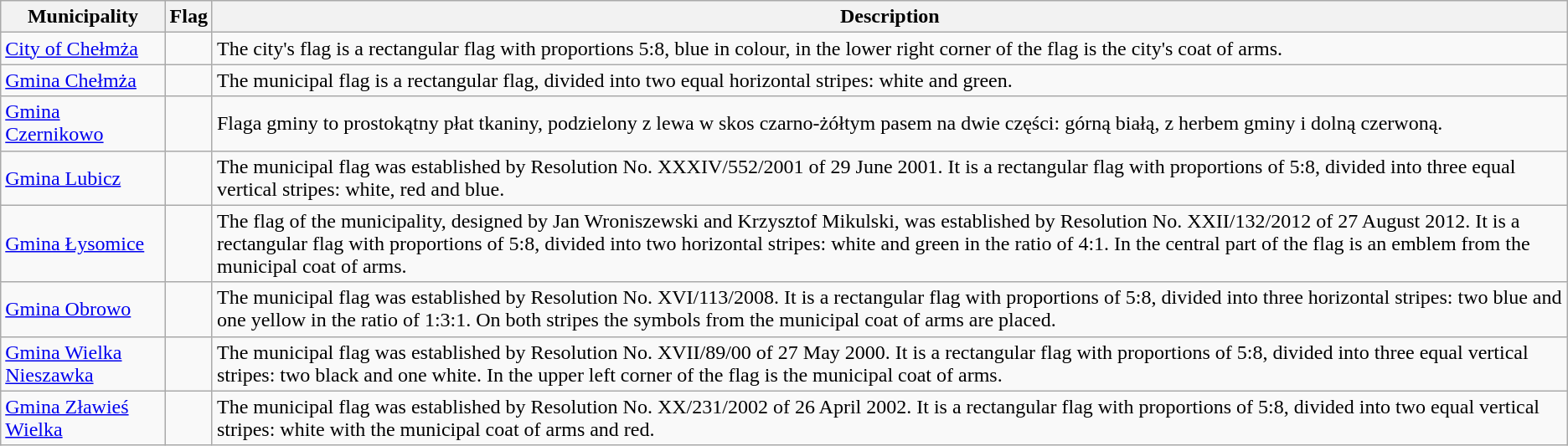<table class="wikitable" style="text-align: left">
<tr>
<th>Municipality</th>
<th>Flag</th>
<th>Description</th>
</tr>
<tr>
<td><a href='#'>City of Chełmża</a></td>
<td></td>
<td>The city's flag is a rectangular flag with proportions 5:8, blue in colour, in the lower right corner of the flag is the city's coat of arms.</td>
</tr>
<tr>
<td><a href='#'>Gmina Chełmża</a></td>
<td></td>
<td>The municipal flag is a rectangular flag, divided into two equal horizontal stripes: white and green.</td>
</tr>
<tr>
<td><a href='#'>Gmina Czernikowo</a></td>
<td></td>
<td>Flaga gminy to prostokątny płat tkaniny, podzielony z lewa w skos czarno-żółtym pasem na dwie części: górną białą, z herbem gminy i dolną czerwoną.</td>
</tr>
<tr>
<td><a href='#'>Gmina Lubicz</a></td>
<td></td>
<td>The municipal flag was established by Resolution No. XXXIV/552/2001 of 29 June 2001. It is a rectangular flag with proportions of 5:8, divided into three equal vertical stripes: white, red and blue.</td>
</tr>
<tr>
<td><a href='#'>Gmina Łysomice</a></td>
<td></td>
<td>The flag of the municipality, designed by Jan Wroniszewski and Krzysztof Mikulski, was established by Resolution No. XXII/132/2012 of 27 August 2012. It is a rectangular flag with proportions of 5:8, divided into two horizontal stripes: white and green in the ratio of 4:1. In the central part of the flag is an emblem from the municipal coat of arms.</td>
</tr>
<tr>
<td><a href='#'>Gmina Obrowo</a></td>
<td></td>
<td>The municipal flag was established by Resolution No. XVI/113/2008. It is a rectangular flag with proportions of 5:8, divided into three horizontal stripes: two blue and one yellow in the ratio of 1:3:1. On both stripes the symbols from the municipal coat of arms are placed.</td>
</tr>
<tr>
<td><a href='#'>Gmina Wielka Nieszawka</a></td>
<td></td>
<td>The municipal flag was established by Resolution No. XVII/89/00 of 27 May 2000. It is a rectangular flag with proportions of 5:8, divided into three equal vertical stripes: two black and one white. In the upper left corner of the flag is the municipal coat of arms.</td>
</tr>
<tr>
<td><a href='#'>Gmina Zławieś Wielka</a></td>
<td></td>
<td>The municipal flag was established by Resolution No. XX/231/2002 of 26 April 2002. It is a rectangular flag with proportions of 5:8, divided into two equal vertical stripes: white with the municipal coat of arms and red.</td>
</tr>
</table>
